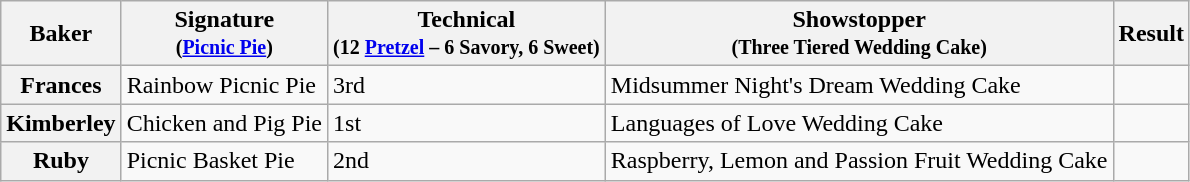<table class="wikitable sortable col3center sticky-header">
<tr>
<th scope="col">Baker</th>
<th scope="col" class="unsortable">Signature<br><small>(<a href='#'>Picnic Pie</a>)</small></th>
<th scope="col">Technical<br><small>(12 <a href='#'>Pretzel</a> – 6 Savory, 6 Sweet)</small></th>
<th scope="col" class="unsortable">Showstopper<br><small>(Three Tiered Wedding Cake)</small></th>
<th scope="col">Result</th>
</tr>
<tr>
<th scope="row">Frances</th>
<td>Rainbow Picnic Pie</td>
<td>3rd</td>
<td>Midsummer Night's Dream Wedding Cake</td>
<td></td>
</tr>
<tr>
<th scope="row">Kimberley</th>
<td>Chicken and Pig Pie</td>
<td>1st</td>
<td>Languages of Love Wedding Cake</td>
<td></td>
</tr>
<tr>
<th scope="row">Ruby</th>
<td>Picnic Basket Pie</td>
<td>2nd</td>
<td>Raspberry, Lemon and Passion Fruit Wedding Cake</td>
<td></td>
</tr>
</table>
